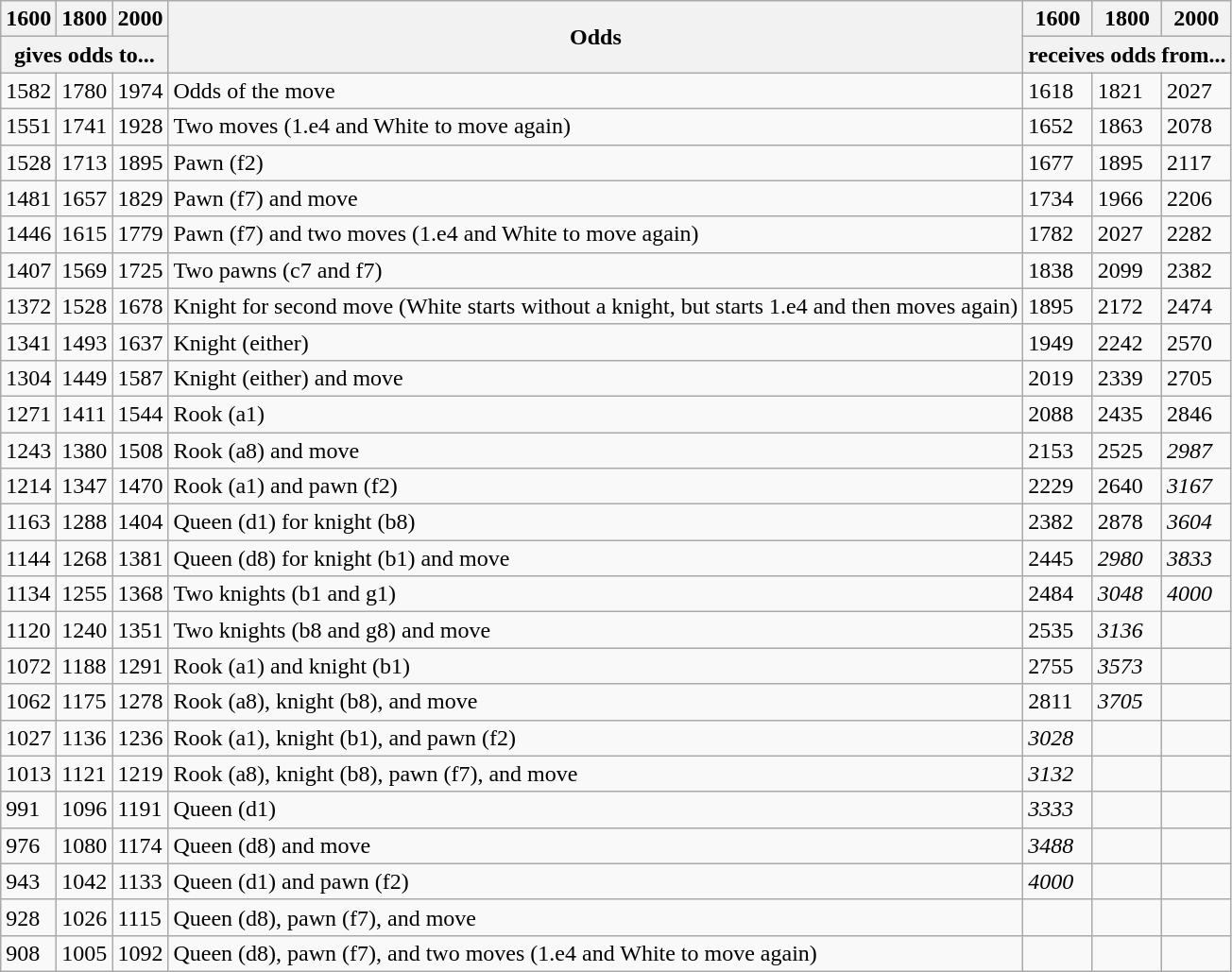<table class="wikitable">
<tr>
<th>1600</th>
<th>1800</th>
<th>2000</th>
<th rowspan=2>Odds</th>
<th>1600</th>
<th>1800</th>
<th>2000</th>
</tr>
<tr>
<th colspan=3>gives odds to...</th>
<th colspan=3>receives odds from...</th>
</tr>
<tr>
<td>1582</td>
<td>1780</td>
<td>1974</td>
<td>Odds of the move</td>
<td>1618</td>
<td>1821</td>
<td>2027</td>
</tr>
<tr>
<td>1551</td>
<td>1741</td>
<td>1928</td>
<td>Two moves (1.e4 and White to move again)</td>
<td>1652</td>
<td>1863</td>
<td>2078</td>
</tr>
<tr>
<td>1528</td>
<td>1713</td>
<td>1895</td>
<td>Pawn (f2)</td>
<td>1677</td>
<td>1895</td>
<td>2117</td>
</tr>
<tr>
<td>1481</td>
<td>1657</td>
<td>1829</td>
<td>Pawn (f7) and move</td>
<td>1734</td>
<td>1966</td>
<td>2206</td>
</tr>
<tr>
<td>1446</td>
<td>1615</td>
<td>1779</td>
<td>Pawn (f7) and two moves (1.e4 and White to move again)</td>
<td>1782</td>
<td>2027</td>
<td>2282</td>
</tr>
<tr>
<td>1407</td>
<td>1569</td>
<td>1725</td>
<td>Two pawns (c7 and f7)</td>
<td>1838</td>
<td>2099</td>
<td>2382</td>
</tr>
<tr>
<td>1372</td>
<td>1528</td>
<td>1678</td>
<td>Knight for second move (White starts without a knight, but starts 1.e4 and then moves again)</td>
<td>1895</td>
<td>2172</td>
<td>2474</td>
</tr>
<tr>
<td>1341</td>
<td>1493</td>
<td>1637</td>
<td>Knight (either)</td>
<td>1949</td>
<td>2242</td>
<td>2570</td>
</tr>
<tr>
<td>1304</td>
<td>1449</td>
<td>1587</td>
<td>Knight (either) and move</td>
<td>2019</td>
<td>2339</td>
<td>2705</td>
</tr>
<tr>
<td>1271</td>
<td>1411</td>
<td>1544</td>
<td>Rook (a1)</td>
<td>2088</td>
<td>2435</td>
<td>2846</td>
</tr>
<tr>
<td>1243</td>
<td>1380</td>
<td>1508</td>
<td>Rook (a8) and move</td>
<td>2153</td>
<td>2525</td>
<td><em>2987</em></td>
</tr>
<tr>
<td>1214</td>
<td>1347</td>
<td>1470</td>
<td>Rook (a1) and pawn (f2)</td>
<td>2229</td>
<td>2640</td>
<td><em>3167</em></td>
</tr>
<tr>
<td>1163</td>
<td>1288</td>
<td>1404</td>
<td>Queen (d1) for knight (b8)</td>
<td>2382</td>
<td>2878</td>
<td><em>3604</em></td>
</tr>
<tr>
<td>1144</td>
<td>1268</td>
<td>1381</td>
<td>Queen (d8) for knight (b1) and move</td>
<td>2445</td>
<td><em>2980</em></td>
<td><em>3833</em></td>
</tr>
<tr>
<td>1134</td>
<td>1255</td>
<td>1368</td>
<td>Two knights (b1 and g1)</td>
<td>2484</td>
<td><em>3048</em></td>
<td><em>4000</em></td>
</tr>
<tr>
<td>1120</td>
<td>1240</td>
<td>1351</td>
<td>Two knights (b8 and g8) and move</td>
<td>2535</td>
<td><em>3136</em></td>
<td></td>
</tr>
<tr>
<td>1072</td>
<td>1188</td>
<td>1291</td>
<td>Rook (a1) and knight (b1)</td>
<td>2755</td>
<td><em>3573</em></td>
<td></td>
</tr>
<tr>
<td>1062</td>
<td>1175</td>
<td>1278</td>
<td>Rook (a8), knight (b8), and move</td>
<td>2811</td>
<td><em>3705</em></td>
<td></td>
</tr>
<tr>
<td>1027</td>
<td>1136</td>
<td>1236</td>
<td>Rook (a1), knight (b1), and pawn (f2)</td>
<td><em>3028</em></td>
<td></td>
<td></td>
</tr>
<tr>
<td>1013</td>
<td>1121</td>
<td>1219</td>
<td>Rook (a8), knight (b8), pawn (f7), and move</td>
<td><em>3132</em></td>
<td></td>
<td></td>
</tr>
<tr>
<td>991</td>
<td>1096</td>
<td>1191</td>
<td>Queen (d1)</td>
<td><em>3333</em></td>
<td></td>
<td></td>
</tr>
<tr>
<td>976</td>
<td>1080</td>
<td>1174</td>
<td>Queen (d8) and move</td>
<td><em>3488</em></td>
<td></td>
<td></td>
</tr>
<tr>
<td>943</td>
<td>1042</td>
<td>1133</td>
<td>Queen (d1) and pawn (f2)</td>
<td><em>4000</em></td>
<td></td>
<td></td>
</tr>
<tr>
<td>928</td>
<td>1026</td>
<td>1115</td>
<td>Queen (d8), pawn (f7), and move</td>
<td></td>
<td></td>
<td></td>
</tr>
<tr>
<td>908</td>
<td>1005</td>
<td>1092</td>
<td>Queen (d8), pawn (f7), and two moves (1.e4 and White to move again)</td>
<td></td>
<td></td>
<td></td>
</tr>
</table>
